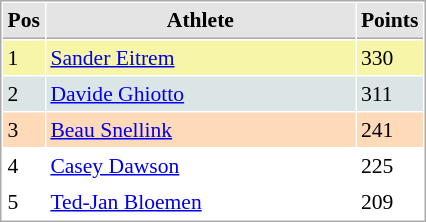<table cellspacing="1" cellpadding="3" style="border:1px solid #aaa; font-size:90%;">
<tr style="background:#e4e4e4;">
<th style="border-bottom:1px solid #aaa; width:10px;">Pos</th>
<th style="border-bottom:1px solid #aaa; width:200px;">Athlete</th>
<th style="border-bottom:1px solid #aaa; width:20px;">Points</th>
</tr>
<tr style="background:#f7f6a8;">
<td>1</td>
<td> <a href='#'>Sander Eitrem</a></td>
<td>330</td>
</tr>
<tr style="background:#dce5e5;">
<td>2</td>
<td> <a href='#'>Davide Ghiotto</a></td>
<td>311</td>
</tr>
<tr style="background:#ffdab9;">
<td>3</td>
<td> <a href='#'>Beau Snellink</a></td>
<td>241</td>
</tr>
<tr>
<td>4</td>
<td> <a href='#'>Casey Dawson</a></td>
<td>225</td>
</tr>
<tr>
<td>5</td>
<td> <a href='#'>Ted-Jan Bloemen</a></td>
<td>209</td>
</tr>
</table>
